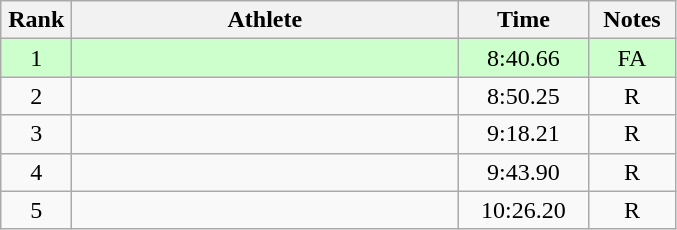<table class=wikitable style="text-align:center">
<tr>
<th width=40>Rank</th>
<th width=250>Athlete</th>
<th width=80>Time</th>
<th width=50>Notes</th>
</tr>
<tr bgcolor="ccffcc">
<td>1</td>
<td align="left"></td>
<td>8:40.66</td>
<td>FA</td>
</tr>
<tr>
<td>2</td>
<td align="left"></td>
<td>8:50.25</td>
<td>R</td>
</tr>
<tr>
<td>3</td>
<td align="left"></td>
<td>9:18.21</td>
<td>R</td>
</tr>
<tr>
<td>4</td>
<td align="left"></td>
<td>9:43.90</td>
<td>R</td>
</tr>
<tr>
<td>5</td>
<td align="left"></td>
<td>10:26.20</td>
<td>R</td>
</tr>
</table>
